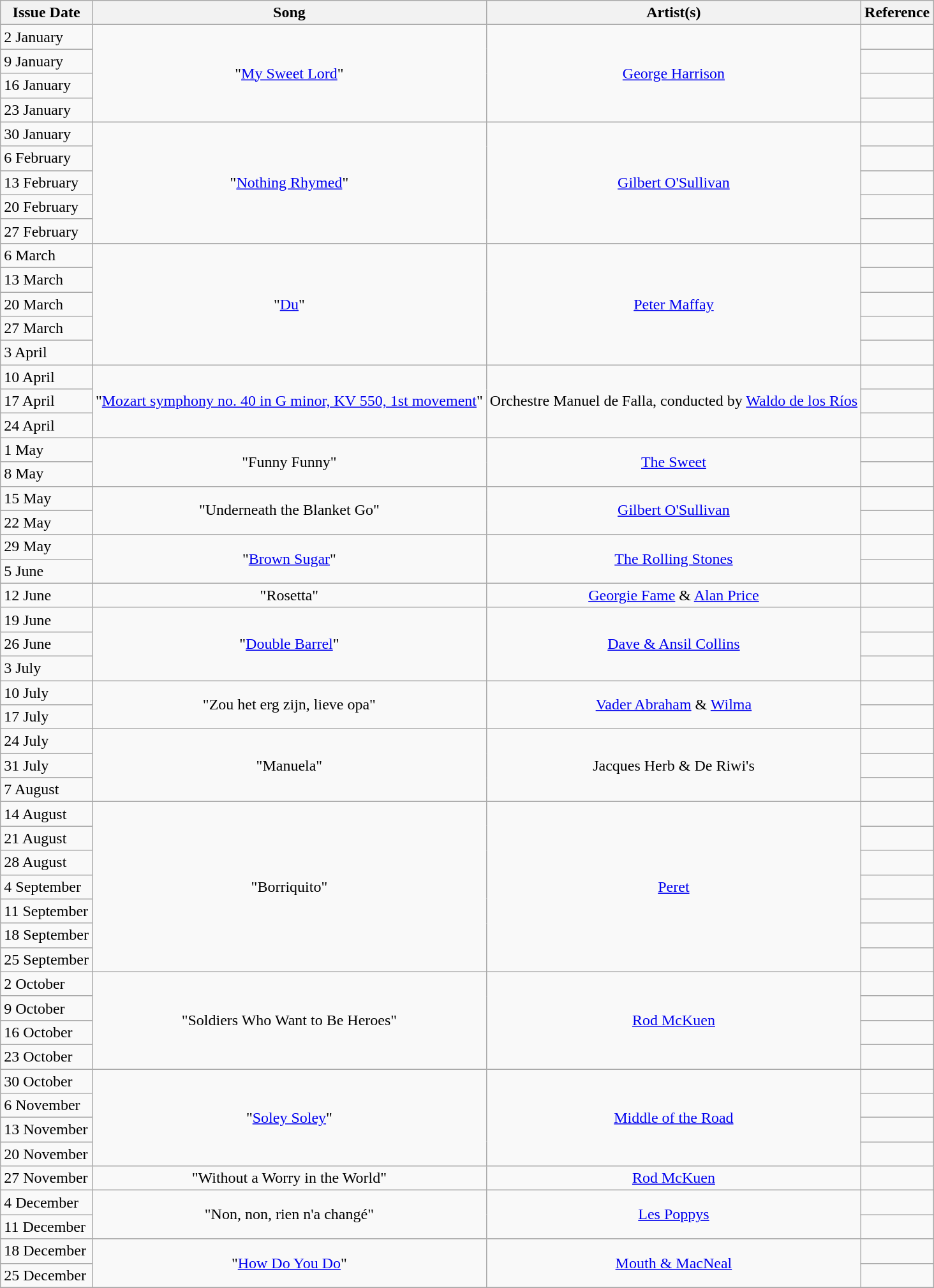<table class="wikitable">
<tr>
<th align="center">Issue Date</th>
<th align="center">Song</th>
<th align="center">Artist(s)</th>
<th align="center">Reference</th>
</tr>
<tr>
<td>2 January</td>
<td align="center" rowspan="4">"<a href='#'>My Sweet Lord</a>"</td>
<td align="center" rowspan="4"><a href='#'>George Harrison</a></td>
<td align="center"></td>
</tr>
<tr>
<td>9 January</td>
<td align="center"></td>
</tr>
<tr>
<td>16 January</td>
<td align="center"></td>
</tr>
<tr>
<td>23 January</td>
<td align="center"></td>
</tr>
<tr>
<td>30 January</td>
<td align="center" rowspan="5">"<a href='#'>Nothing Rhymed</a>"</td>
<td align="center" rowspan="5"><a href='#'>Gilbert O'Sullivan</a></td>
<td align="center"></td>
</tr>
<tr>
<td>6 February</td>
<td align="center"></td>
</tr>
<tr>
<td>13 February</td>
<td align="center"></td>
</tr>
<tr>
<td>20 February</td>
<td align="center"></td>
</tr>
<tr>
<td>27 February</td>
<td align="center"></td>
</tr>
<tr>
<td>6 March</td>
<td align="center" rowspan="5">"<a href='#'>Du</a>"</td>
<td align="center" rowspan="5"><a href='#'>Peter Maffay</a></td>
<td align="center"></td>
</tr>
<tr>
<td>13 March</td>
<td align="center"></td>
</tr>
<tr>
<td>20 March</td>
<td align="center"></td>
</tr>
<tr>
<td>27 March</td>
<td align="center"></td>
</tr>
<tr>
<td>3 April</td>
<td align="center"></td>
</tr>
<tr>
<td>10 April</td>
<td align="center" rowspan="3">"<a href='#'>Mozart symphony no. 40 in G minor, KV 550, 1st movement</a>"</td>
<td align="center" rowspan="3">Orchestre Manuel de Falla, conducted by <a href='#'>Waldo de los Ríos</a></td>
<td align="center"></td>
</tr>
<tr>
<td>17 April</td>
<td align="center"></td>
</tr>
<tr>
<td>24 April</td>
<td align="center"></td>
</tr>
<tr>
<td>1 May</td>
<td align="center" rowspan="2">"Funny Funny"</td>
<td align="center" rowspan="2"><a href='#'>The Sweet</a></td>
<td align="center"></td>
</tr>
<tr>
<td>8 May</td>
<td align="center"></td>
</tr>
<tr>
<td>15 May</td>
<td align="center" rowspan="2">"Underneath the Blanket Go"</td>
<td align="center" rowspan="2"><a href='#'>Gilbert O'Sullivan</a></td>
<td align="center"></td>
</tr>
<tr>
<td>22 May</td>
<td align="center"></td>
</tr>
<tr>
<td>29 May</td>
<td align="center" rowspan="2">"<a href='#'>Brown Sugar</a>"</td>
<td align="center" rowspan="2"><a href='#'>The Rolling Stones</a></td>
<td align="center"></td>
</tr>
<tr>
<td>5 June</td>
<td align="center"></td>
</tr>
<tr>
<td>12 June</td>
<td align="center">"Rosetta"</td>
<td align="center"><a href='#'>Georgie Fame</a> & <a href='#'>Alan Price</a></td>
<td align="center"></td>
</tr>
<tr>
<td>19 June</td>
<td align="center" rowspan="3">"<a href='#'>Double Barrel</a>"</td>
<td align="center" rowspan="3"><a href='#'>Dave & Ansil Collins</a></td>
<td align="center"></td>
</tr>
<tr>
<td>26 June</td>
<td align="center"></td>
</tr>
<tr>
<td>3 July</td>
<td align="center"></td>
</tr>
<tr>
<td>10 July</td>
<td align="center" rowspan="2">"Zou het erg zijn, lieve opa"</td>
<td align="center" rowspan="2"><a href='#'>Vader Abraham</a> & <a href='#'>Wilma</a></td>
<td align="center"></td>
</tr>
<tr>
<td>17 July</td>
<td align="center"></td>
</tr>
<tr>
<td>24 July</td>
<td align="center" rowspan="3">"Manuela"</td>
<td align="center" rowspan="3">Jacques Herb & De Riwi's</td>
<td align="center"></td>
</tr>
<tr>
<td>31 July</td>
<td align="center"></td>
</tr>
<tr>
<td>7 August</td>
<td align="center"></td>
</tr>
<tr>
<td>14 August</td>
<td align="center" rowspan="7">"Borriquito"</td>
<td align="center" rowspan="7"><a href='#'>Peret</a></td>
<td align="center"></td>
</tr>
<tr>
<td>21 August</td>
<td align="center"></td>
</tr>
<tr>
<td>28 August</td>
<td align="center"></td>
</tr>
<tr>
<td>4 September</td>
<td align="center"></td>
</tr>
<tr>
<td>11 September</td>
<td align="center"></td>
</tr>
<tr>
<td>18 September</td>
<td align="center"></td>
</tr>
<tr>
<td>25 September</td>
<td align="center"></td>
</tr>
<tr>
<td>2 October</td>
<td align="center" rowspan="4">"Soldiers Who Want to Be Heroes"</td>
<td align="center" rowspan="4"><a href='#'>Rod McKuen</a></td>
<td align="center"></td>
</tr>
<tr>
<td>9 October</td>
<td align="center"></td>
</tr>
<tr>
<td>16 October</td>
<td align="center"></td>
</tr>
<tr>
<td>23 October</td>
<td align="center"></td>
</tr>
<tr>
<td>30 October</td>
<td align="center" rowspan="4">"<a href='#'>Soley Soley</a>"</td>
<td align="center" rowspan="4"><a href='#'>Middle of the Road</a></td>
<td align="center"></td>
</tr>
<tr>
<td>6 November</td>
<td align="center"></td>
</tr>
<tr>
<td>13 November</td>
<td align="center"></td>
</tr>
<tr>
<td>20 November</td>
<td align="center"></td>
</tr>
<tr>
<td>27 November</td>
<td align="center">"Without a Worry in the World"</td>
<td align="center"><a href='#'>Rod McKuen</a></td>
<td align="center"></td>
</tr>
<tr>
<td>4 December</td>
<td align="center" rowspan="2">"Non, non, rien n'a changé"</td>
<td align="center" rowspan="2"><a href='#'>Les Poppys</a></td>
<td align="center"></td>
</tr>
<tr>
<td>11 December</td>
<td align="center"></td>
</tr>
<tr>
<td>18 December</td>
<td align="center" rowspan="2">"<a href='#'>How Do You Do</a>"</td>
<td align="center" rowspan="2"><a href='#'>Mouth & MacNeal</a></td>
<td align="center"></td>
</tr>
<tr>
<td>25 December</td>
<td align="center"></td>
</tr>
<tr>
</tr>
</table>
